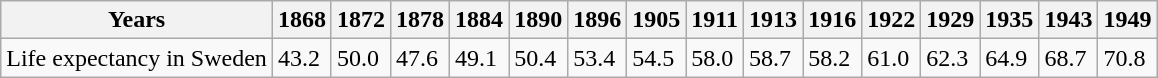<table class="wikitable">
<tr>
<th>Years</th>
<th>1868</th>
<th>1872</th>
<th>1878</th>
<th>1884</th>
<th>1890</th>
<th>1896</th>
<th>1905</th>
<th>1911</th>
<th>1913</th>
<th>1916</th>
<th>1922</th>
<th>1929</th>
<th>1935</th>
<th>1943</th>
<th>1949</th>
</tr>
<tr>
<td>Life expectancy in Sweden</td>
<td>43.2</td>
<td>50.0</td>
<td>47.6</td>
<td>49.1</td>
<td>50.4</td>
<td>53.4</td>
<td>54.5</td>
<td>58.0</td>
<td>58.7</td>
<td>58.2</td>
<td>61.0</td>
<td>62.3</td>
<td>64.9</td>
<td>68.7</td>
<td>70.8</td>
</tr>
</table>
